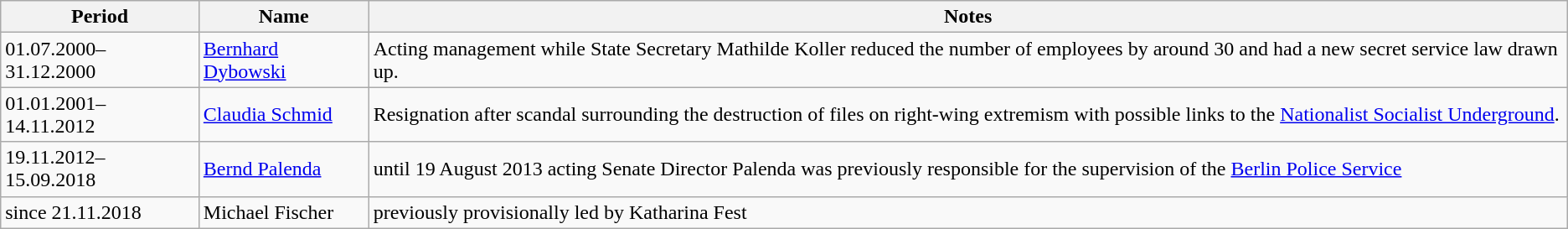<table class="wikitable">
<tr>
<th>Period</th>
<th>Name</th>
<th>Notes</th>
</tr>
<tr>
<td>01.07.2000–31.12.2000</td>
<td><a href='#'>Bernhard Dybowski</a></td>
<td>Acting management while State Secretary Mathilde Koller reduced the number of employees by around 30 and had a new secret service law drawn up.</td>
</tr>
<tr>
<td>01.01.2001–14.11.2012</td>
<td><a href='#'>Claudia Schmid</a></td>
<td>Resignation after scandal surrounding the destruction of files on right-wing extremism with possible links to the <a href='#'>Nationalist Socialist Underground</a>.</td>
</tr>
<tr>
<td>19.11.2012–15.09.2018</td>
<td><a href='#'>Bernd Palenda</a></td>
<td>until 19 August 2013 acting Senate Director Palenda was previously responsible for the supervision of the <a href='#'>Berlin Police Service</a></td>
</tr>
<tr>
<td>since 21.11.2018</td>
<td>Michael Fischer</td>
<td>previously provisionally led by Katharina Fest</td>
</tr>
</table>
